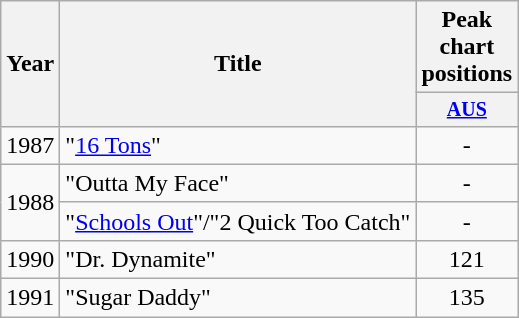<table class="wikitable" style="text-align:center;">
<tr>
<th rowspan="2">Year</th>
<th rowspan="2">Title</th>
<th colspan="1">Peak chart positions</th>
</tr>
<tr style="font-size:smaller;">
<th width="30"><a href='#'>AUS</a><br></th>
</tr>
<tr>
<td>1987</td>
<td align="left">"<a href='#'>16 Tons</a>"</td>
<td>-</td>
</tr>
<tr>
<td rowspan="2">1988</td>
<td align="left">"Outta My Face"</td>
<td>-</td>
</tr>
<tr>
<td align="left">"<a href='#'>Schools Out</a>"/"2 Quick Too Catch"</td>
<td>-</td>
</tr>
<tr>
<td>1990</td>
<td align="left">"Dr. Dynamite"</td>
<td>121</td>
</tr>
<tr>
<td>1991</td>
<td align="left">"Sugar Daddy"</td>
<td>135</td>
</tr>
</table>
